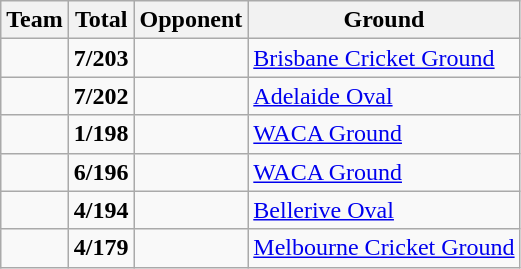<table class="wikitable">
<tr>
<th>Team</th>
<th>Total</th>
<th>Opponent</th>
<th>Ground</th>
</tr>
<tr>
<td></td>
<td><strong>7/203</strong></td>
<td></td>
<td><a href='#'>Brisbane Cricket Ground</a></td>
</tr>
<tr>
<td></td>
<td><strong>7/202</strong></td>
<td></td>
<td><a href='#'>Adelaide Oval</a></td>
</tr>
<tr>
<td></td>
<td><strong>1/198</strong></td>
<td></td>
<td><a href='#'>WACA Ground</a></td>
</tr>
<tr>
<td></td>
<td><strong>6/196</strong></td>
<td></td>
<td><a href='#'>WACA Ground</a></td>
</tr>
<tr>
<td></td>
<td><strong>4/194</strong></td>
<td></td>
<td><a href='#'>Bellerive Oval</a></td>
</tr>
<tr>
<td></td>
<td><strong>4/179</strong></td>
<td></td>
<td><a href='#'>Melbourne Cricket Ground</a></td>
</tr>
</table>
